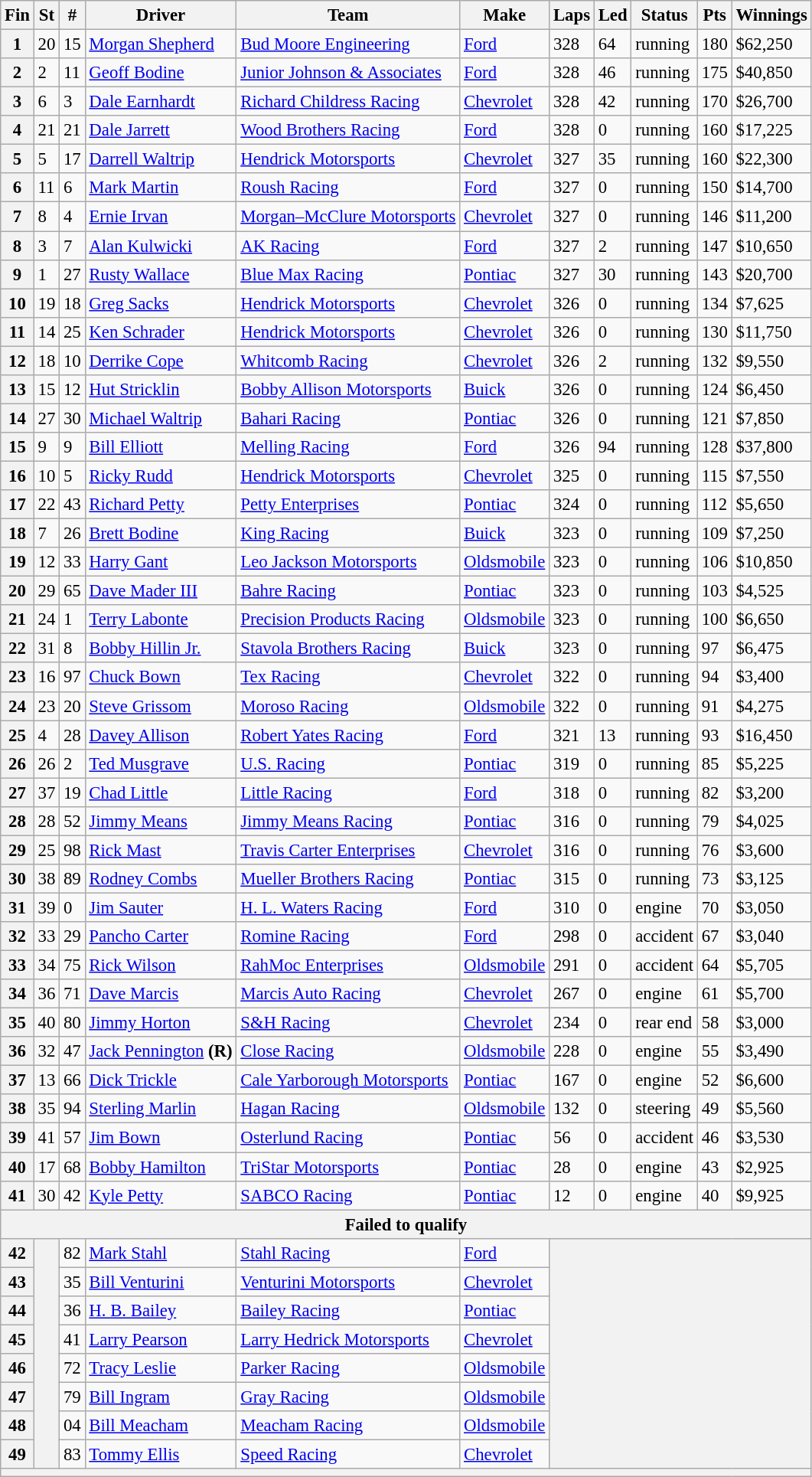<table class="wikitable" style="font-size:95%">
<tr>
<th>Fin</th>
<th>St</th>
<th>#</th>
<th>Driver</th>
<th>Team</th>
<th>Make</th>
<th>Laps</th>
<th>Led</th>
<th>Status</th>
<th>Pts</th>
<th>Winnings</th>
</tr>
<tr>
<th>1</th>
<td>20</td>
<td>15</td>
<td><a href='#'>Morgan Shepherd</a></td>
<td><a href='#'>Bud Moore Engineering</a></td>
<td><a href='#'>Ford</a></td>
<td>328</td>
<td>64</td>
<td>running</td>
<td>180</td>
<td>$62,250</td>
</tr>
<tr>
<th>2</th>
<td>2</td>
<td>11</td>
<td><a href='#'>Geoff Bodine</a></td>
<td><a href='#'>Junior Johnson & Associates</a></td>
<td><a href='#'>Ford</a></td>
<td>328</td>
<td>46</td>
<td>running</td>
<td>175</td>
<td>$40,850</td>
</tr>
<tr>
<th>3</th>
<td>6</td>
<td>3</td>
<td><a href='#'>Dale Earnhardt</a></td>
<td><a href='#'>Richard Childress Racing</a></td>
<td><a href='#'>Chevrolet</a></td>
<td>328</td>
<td>42</td>
<td>running</td>
<td>170</td>
<td>$26,700</td>
</tr>
<tr>
<th>4</th>
<td>21</td>
<td>21</td>
<td><a href='#'>Dale Jarrett</a></td>
<td><a href='#'>Wood Brothers Racing</a></td>
<td><a href='#'>Ford</a></td>
<td>328</td>
<td>0</td>
<td>running</td>
<td>160</td>
<td>$17,225</td>
</tr>
<tr>
<th>5</th>
<td>5</td>
<td>17</td>
<td><a href='#'>Darrell Waltrip</a></td>
<td><a href='#'>Hendrick Motorsports</a></td>
<td><a href='#'>Chevrolet</a></td>
<td>327</td>
<td>35</td>
<td>running</td>
<td>160</td>
<td>$22,300</td>
</tr>
<tr>
<th>6</th>
<td>11</td>
<td>6</td>
<td><a href='#'>Mark Martin</a></td>
<td><a href='#'>Roush Racing</a></td>
<td><a href='#'>Ford</a></td>
<td>327</td>
<td>0</td>
<td>running</td>
<td>150</td>
<td>$14,700</td>
</tr>
<tr>
<th>7</th>
<td>8</td>
<td>4</td>
<td><a href='#'>Ernie Irvan</a></td>
<td><a href='#'>Morgan–McClure Motorsports</a></td>
<td><a href='#'>Chevrolet</a></td>
<td>327</td>
<td>0</td>
<td>running</td>
<td>146</td>
<td>$11,200</td>
</tr>
<tr>
<th>8</th>
<td>3</td>
<td>7</td>
<td><a href='#'>Alan Kulwicki</a></td>
<td><a href='#'>AK Racing</a></td>
<td><a href='#'>Ford</a></td>
<td>327</td>
<td>2</td>
<td>running</td>
<td>147</td>
<td>$10,650</td>
</tr>
<tr>
<th>9</th>
<td>1</td>
<td>27</td>
<td><a href='#'>Rusty Wallace</a></td>
<td><a href='#'>Blue Max Racing</a></td>
<td><a href='#'>Pontiac</a></td>
<td>327</td>
<td>30</td>
<td>running</td>
<td>143</td>
<td>$20,700</td>
</tr>
<tr>
<th>10</th>
<td>19</td>
<td>18</td>
<td><a href='#'>Greg Sacks</a></td>
<td><a href='#'>Hendrick Motorsports</a></td>
<td><a href='#'>Chevrolet</a></td>
<td>326</td>
<td>0</td>
<td>running</td>
<td>134</td>
<td>$7,625</td>
</tr>
<tr>
<th>11</th>
<td>14</td>
<td>25</td>
<td><a href='#'>Ken Schrader</a></td>
<td><a href='#'>Hendrick Motorsports</a></td>
<td><a href='#'>Chevrolet</a></td>
<td>326</td>
<td>0</td>
<td>running</td>
<td>130</td>
<td>$11,750</td>
</tr>
<tr>
<th>12</th>
<td>18</td>
<td>10</td>
<td><a href='#'>Derrike Cope</a></td>
<td><a href='#'>Whitcomb Racing</a></td>
<td><a href='#'>Chevrolet</a></td>
<td>326</td>
<td>2</td>
<td>running</td>
<td>132</td>
<td>$9,550</td>
</tr>
<tr>
<th>13</th>
<td>15</td>
<td>12</td>
<td><a href='#'>Hut Stricklin</a></td>
<td><a href='#'>Bobby Allison Motorsports</a></td>
<td><a href='#'>Buick</a></td>
<td>326</td>
<td>0</td>
<td>running</td>
<td>124</td>
<td>$6,450</td>
</tr>
<tr>
<th>14</th>
<td>27</td>
<td>30</td>
<td><a href='#'>Michael Waltrip</a></td>
<td><a href='#'>Bahari Racing</a></td>
<td><a href='#'>Pontiac</a></td>
<td>326</td>
<td>0</td>
<td>running</td>
<td>121</td>
<td>$7,850</td>
</tr>
<tr>
<th>15</th>
<td>9</td>
<td>9</td>
<td><a href='#'>Bill Elliott</a></td>
<td><a href='#'>Melling Racing</a></td>
<td><a href='#'>Ford</a></td>
<td>326</td>
<td>94</td>
<td>running</td>
<td>128</td>
<td>$37,800</td>
</tr>
<tr>
<th>16</th>
<td>10</td>
<td>5</td>
<td><a href='#'>Ricky Rudd</a></td>
<td><a href='#'>Hendrick Motorsports</a></td>
<td><a href='#'>Chevrolet</a></td>
<td>325</td>
<td>0</td>
<td>running</td>
<td>115</td>
<td>$7,550</td>
</tr>
<tr>
<th>17</th>
<td>22</td>
<td>43</td>
<td><a href='#'>Richard Petty</a></td>
<td><a href='#'>Petty Enterprises</a></td>
<td><a href='#'>Pontiac</a></td>
<td>324</td>
<td>0</td>
<td>running</td>
<td>112</td>
<td>$5,650</td>
</tr>
<tr>
<th>18</th>
<td>7</td>
<td>26</td>
<td><a href='#'>Brett Bodine</a></td>
<td><a href='#'>King Racing</a></td>
<td><a href='#'>Buick</a></td>
<td>323</td>
<td>0</td>
<td>running</td>
<td>109</td>
<td>$7,250</td>
</tr>
<tr>
<th>19</th>
<td>12</td>
<td>33</td>
<td><a href='#'>Harry Gant</a></td>
<td><a href='#'>Leo Jackson Motorsports</a></td>
<td><a href='#'>Oldsmobile</a></td>
<td>323</td>
<td>0</td>
<td>running</td>
<td>106</td>
<td>$10,850</td>
</tr>
<tr>
<th>20</th>
<td>29</td>
<td>65</td>
<td><a href='#'>Dave Mader III</a></td>
<td><a href='#'>Bahre Racing</a></td>
<td><a href='#'>Pontiac</a></td>
<td>323</td>
<td>0</td>
<td>running</td>
<td>103</td>
<td>$4,525</td>
</tr>
<tr>
<th>21</th>
<td>24</td>
<td>1</td>
<td><a href='#'>Terry Labonte</a></td>
<td><a href='#'>Precision Products Racing</a></td>
<td><a href='#'>Oldsmobile</a></td>
<td>323</td>
<td>0</td>
<td>running</td>
<td>100</td>
<td>$6,650</td>
</tr>
<tr>
<th>22</th>
<td>31</td>
<td>8</td>
<td><a href='#'>Bobby Hillin Jr.</a></td>
<td><a href='#'>Stavola Brothers Racing</a></td>
<td><a href='#'>Buick</a></td>
<td>323</td>
<td>0</td>
<td>running</td>
<td>97</td>
<td>$6,475</td>
</tr>
<tr>
<th>23</th>
<td>16</td>
<td>97</td>
<td><a href='#'>Chuck Bown</a></td>
<td><a href='#'>Tex Racing</a></td>
<td><a href='#'>Chevrolet</a></td>
<td>322</td>
<td>0</td>
<td>running</td>
<td>94</td>
<td>$3,400</td>
</tr>
<tr>
<th>24</th>
<td>23</td>
<td>20</td>
<td><a href='#'>Steve Grissom</a></td>
<td><a href='#'>Moroso Racing</a></td>
<td><a href='#'>Oldsmobile</a></td>
<td>322</td>
<td>0</td>
<td>running</td>
<td>91</td>
<td>$4,275</td>
</tr>
<tr>
<th>25</th>
<td>4</td>
<td>28</td>
<td><a href='#'>Davey Allison</a></td>
<td><a href='#'>Robert Yates Racing</a></td>
<td><a href='#'>Ford</a></td>
<td>321</td>
<td>13</td>
<td>running</td>
<td>93</td>
<td>$16,450</td>
</tr>
<tr>
<th>26</th>
<td>26</td>
<td>2</td>
<td><a href='#'>Ted Musgrave</a></td>
<td><a href='#'>U.S. Racing</a></td>
<td><a href='#'>Pontiac</a></td>
<td>319</td>
<td>0</td>
<td>running</td>
<td>85</td>
<td>$5,225</td>
</tr>
<tr>
<th>27</th>
<td>37</td>
<td>19</td>
<td><a href='#'>Chad Little</a></td>
<td><a href='#'>Little Racing</a></td>
<td><a href='#'>Ford</a></td>
<td>318</td>
<td>0</td>
<td>running</td>
<td>82</td>
<td>$3,200</td>
</tr>
<tr>
<th>28</th>
<td>28</td>
<td>52</td>
<td><a href='#'>Jimmy Means</a></td>
<td><a href='#'>Jimmy Means Racing</a></td>
<td><a href='#'>Pontiac</a></td>
<td>316</td>
<td>0</td>
<td>running</td>
<td>79</td>
<td>$4,025</td>
</tr>
<tr>
<th>29</th>
<td>25</td>
<td>98</td>
<td><a href='#'>Rick Mast</a></td>
<td><a href='#'>Travis Carter Enterprises</a></td>
<td><a href='#'>Chevrolet</a></td>
<td>316</td>
<td>0</td>
<td>running</td>
<td>76</td>
<td>$3,600</td>
</tr>
<tr>
<th>30</th>
<td>38</td>
<td>89</td>
<td><a href='#'>Rodney Combs</a></td>
<td><a href='#'>Mueller Brothers Racing</a></td>
<td><a href='#'>Pontiac</a></td>
<td>315</td>
<td>0</td>
<td>running</td>
<td>73</td>
<td>$3,125</td>
</tr>
<tr>
<th>31</th>
<td>39</td>
<td>0</td>
<td><a href='#'>Jim Sauter</a></td>
<td><a href='#'>H. L. Waters Racing</a></td>
<td><a href='#'>Ford</a></td>
<td>310</td>
<td>0</td>
<td>engine</td>
<td>70</td>
<td>$3,050</td>
</tr>
<tr>
<th>32</th>
<td>33</td>
<td>29</td>
<td><a href='#'>Pancho Carter</a></td>
<td><a href='#'>Romine Racing</a></td>
<td><a href='#'>Ford</a></td>
<td>298</td>
<td>0</td>
<td>accident</td>
<td>67</td>
<td>$3,040</td>
</tr>
<tr>
<th>33</th>
<td>34</td>
<td>75</td>
<td><a href='#'>Rick Wilson</a></td>
<td><a href='#'>RahMoc Enterprises</a></td>
<td><a href='#'>Oldsmobile</a></td>
<td>291</td>
<td>0</td>
<td>accident</td>
<td>64</td>
<td>$5,705</td>
</tr>
<tr>
<th>34</th>
<td>36</td>
<td>71</td>
<td><a href='#'>Dave Marcis</a></td>
<td><a href='#'>Marcis Auto Racing</a></td>
<td><a href='#'>Chevrolet</a></td>
<td>267</td>
<td>0</td>
<td>engine</td>
<td>61</td>
<td>$5,700</td>
</tr>
<tr>
<th>35</th>
<td>40</td>
<td>80</td>
<td><a href='#'>Jimmy Horton</a></td>
<td><a href='#'>S&H Racing</a></td>
<td><a href='#'>Chevrolet</a></td>
<td>234</td>
<td>0</td>
<td>rear end</td>
<td>58</td>
<td>$3,000</td>
</tr>
<tr>
<th>36</th>
<td>32</td>
<td>47</td>
<td><a href='#'>Jack Pennington</a> <strong>(R)</strong></td>
<td><a href='#'>Close Racing</a></td>
<td><a href='#'>Oldsmobile</a></td>
<td>228</td>
<td>0</td>
<td>engine</td>
<td>55</td>
<td>$3,490</td>
</tr>
<tr>
<th>37</th>
<td>13</td>
<td>66</td>
<td><a href='#'>Dick Trickle</a></td>
<td><a href='#'>Cale Yarborough Motorsports</a></td>
<td><a href='#'>Pontiac</a></td>
<td>167</td>
<td>0</td>
<td>engine</td>
<td>52</td>
<td>$6,600</td>
</tr>
<tr>
<th>38</th>
<td>35</td>
<td>94</td>
<td><a href='#'>Sterling Marlin</a></td>
<td><a href='#'>Hagan Racing</a></td>
<td><a href='#'>Oldsmobile</a></td>
<td>132</td>
<td>0</td>
<td>steering</td>
<td>49</td>
<td>$5,560</td>
</tr>
<tr>
<th>39</th>
<td>41</td>
<td>57</td>
<td><a href='#'>Jim Bown</a></td>
<td><a href='#'>Osterlund Racing</a></td>
<td><a href='#'>Pontiac</a></td>
<td>56</td>
<td>0</td>
<td>accident</td>
<td>46</td>
<td>$3,530</td>
</tr>
<tr>
<th>40</th>
<td>17</td>
<td>68</td>
<td><a href='#'>Bobby Hamilton</a></td>
<td><a href='#'>TriStar Motorsports</a></td>
<td><a href='#'>Pontiac</a></td>
<td>28</td>
<td>0</td>
<td>engine</td>
<td>43</td>
<td>$2,925</td>
</tr>
<tr>
<th>41</th>
<td>30</td>
<td>42</td>
<td><a href='#'>Kyle Petty</a></td>
<td><a href='#'>SABCO Racing</a></td>
<td><a href='#'>Pontiac</a></td>
<td>12</td>
<td>0</td>
<td>engine</td>
<td>40</td>
<td>$9,925</td>
</tr>
<tr>
<th colspan="11">Failed to qualify</th>
</tr>
<tr>
<th>42</th>
<th rowspan="8"></th>
<td>82</td>
<td><a href='#'>Mark Stahl</a></td>
<td><a href='#'>Stahl Racing</a></td>
<td><a href='#'>Ford</a></td>
<th colspan="5" rowspan="8"></th>
</tr>
<tr>
<th>43</th>
<td>35</td>
<td><a href='#'>Bill Venturini</a></td>
<td><a href='#'>Venturini Motorsports</a></td>
<td><a href='#'>Chevrolet</a></td>
</tr>
<tr>
<th>44</th>
<td>36</td>
<td><a href='#'>H. B. Bailey</a></td>
<td><a href='#'>Bailey Racing</a></td>
<td><a href='#'>Pontiac</a></td>
</tr>
<tr>
<th>45</th>
<td>41</td>
<td><a href='#'>Larry Pearson</a></td>
<td><a href='#'>Larry Hedrick Motorsports</a></td>
<td><a href='#'>Chevrolet</a></td>
</tr>
<tr>
<th>46</th>
<td>72</td>
<td><a href='#'>Tracy Leslie</a></td>
<td><a href='#'>Parker Racing</a></td>
<td><a href='#'>Oldsmobile</a></td>
</tr>
<tr>
<th>47</th>
<td>79</td>
<td><a href='#'>Bill Ingram</a></td>
<td><a href='#'>Gray Racing</a></td>
<td><a href='#'>Oldsmobile</a></td>
</tr>
<tr>
<th>48</th>
<td>04</td>
<td><a href='#'>Bill Meacham</a></td>
<td><a href='#'>Meacham Racing</a></td>
<td><a href='#'>Oldsmobile</a></td>
</tr>
<tr>
<th>49</th>
<td>83</td>
<td><a href='#'>Tommy Ellis</a></td>
<td><a href='#'>Speed Racing</a></td>
<td><a href='#'>Chevrolet</a></td>
</tr>
<tr>
<th colspan="11"></th>
</tr>
</table>
